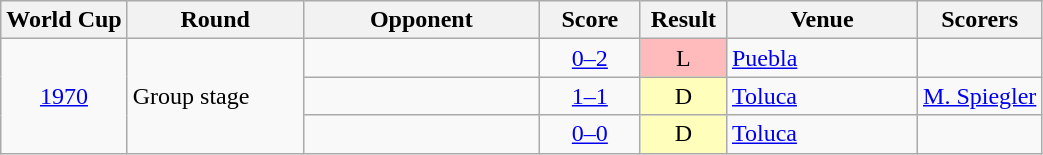<table class="wikitable sortable" style="text-align:left;">
<tr>
<th>World Cup</th>
<th width=110>Round</th>
<th width=150>Opponent</th>
<th width=60>Score</th>
<th width=50>Result</th>
<th width=120>Venue</th>
<th>Scorers</th>
</tr>
<tr>
<td rowspan="3" align=center><a href='#'>1970</a></td>
<td rowspan="3">Group stage</td>
<td></td>
<td align=center><a href='#'>0–2</a></td>
<td align=center bgcolor="#ffbbbb">L</td>
<td><a href='#'>Puebla</a></td>
<td></td>
</tr>
<tr>
<td></td>
<td align=center><a href='#'>1–1</a></td>
<td align=center bgcolor="#ffffbb">D</td>
<td><a href='#'>Toluca</a></td>
<td><a href='#'>M. Spiegler</a></td>
</tr>
<tr>
<td></td>
<td align=center><a href='#'>0–0</a></td>
<td align=center bgcolor="#ffffbb">D</td>
<td><a href='#'>Toluca</a></td>
<td></td>
</tr>
</table>
